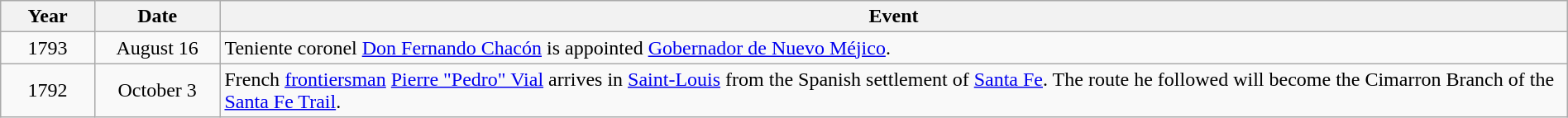<table class="wikitable" style="width:100%;">
<tr>
<th style="width:6%">Year</th>
<th style="width:8%">Date</th>
<th style="width:86%">Event</th>
</tr>
<tr>
<td align=center>1793</td>
<td align=center>August 16</td>
<td>Teniente coronel <a href='#'>Don Fernando Chacón</a> is appointed <a href='#'>Gobernador de Nuevo Méjico</a>.</td>
</tr>
<tr>
<td align=center rowspan=1>1792</td>
<td align=center>October 3</td>
<td>French <a href='#'>frontiersman</a> <a href='#'>Pierre "Pedro" Vial</a> arrives in <a href='#'>Saint-Louis</a> from the Spanish settlement of <a href='#'>Santa Fe</a>.  The route he followed will become the Cimarron Branch of the <a href='#'>Santa Fe Trail</a>.</td>
</tr>
</table>
